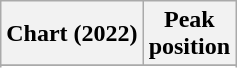<table class="wikitable sortable plainrowheaders" style="text-align:center">
<tr>
<th scope="col">Chart (2022)</th>
<th scope="col">Peak<br>position</th>
</tr>
<tr>
</tr>
<tr>
</tr>
<tr>
</tr>
<tr>
</tr>
</table>
